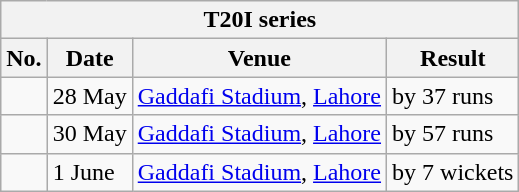<table class="wikitable">
<tr>
<th colspan="4">T20I series</th>
</tr>
<tr>
<th>No.</th>
<th>Date</th>
<th>Venue</th>
<th>Result</th>
</tr>
<tr>
<td></td>
<td>28 May</td>
<td><a href='#'>Gaddafi Stadium</a>, <a href='#'>Lahore</a></td>
<td> by 37 runs</td>
</tr>
<tr>
<td></td>
<td>30 May</td>
<td><a href='#'>Gaddafi Stadium</a>, <a href='#'>Lahore</a></td>
<td> by 57 runs</td>
</tr>
<tr>
<td></td>
<td>1 June</td>
<td><a href='#'>Gaddafi Stadium</a>, <a href='#'>Lahore</a></td>
<td> by 7 wickets</td>
</tr>
</table>
